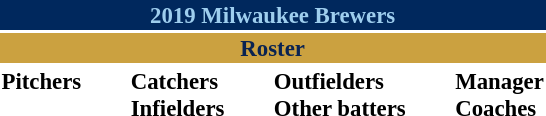<table class="toccolours" style="font-size: 95%;">
<tr>
<th colspan="10" style="background-color: #00285D; color: #9ECEEE; text-align: center;">2019 Milwaukee Brewers</th>
</tr>
<tr>
<td colspan="10" style="background-color: #CBA140; color: #0a2351; text-align: center;"><strong>Roster</strong></td>
</tr>
<tr>
<td valign="top"><strong>Pitchers</strong><br>



























</td>
<td width="25px"></td>
<td valign="top"><strong>Catchers</strong><br>


<strong>Infielders</strong>










</td>
<td width="25px"></td>
<td valign="top"><strong>Outfielders</strong><br>





<strong>Other batters</strong>
</td>
<td width="25px"></td>
<td valign="top"><strong>Manager</strong><br>
<strong>Coaches</strong>
 
 
 
 
 
 
 
 
 </td>
</tr>
<tr>
</tr>
</table>
